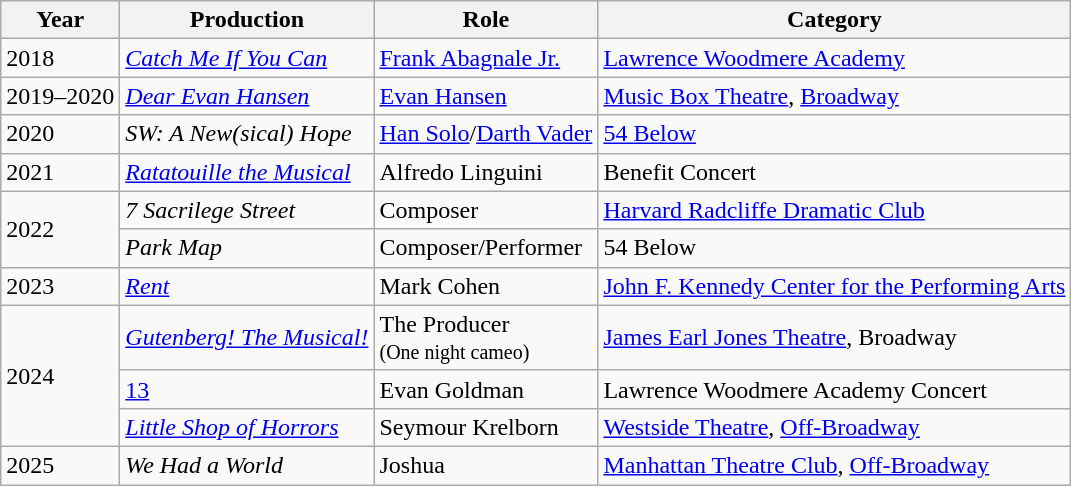<table class="wikitable">
<tr>
<th>Year</th>
<th>Production</th>
<th>Role</th>
<th>Category</th>
</tr>
<tr>
<td>2018</td>
<td><em><a href='#'>Catch Me If You Can</a></em></td>
<td><a href='#'>Frank Abagnale Jr.</a></td>
<td><a href='#'>Lawrence Woodmere Academy</a></td>
</tr>
<tr>
<td>2019–2020</td>
<td><em><a href='#'>Dear Evan Hansen</a></em></td>
<td><a href='#'>Evan Hansen</a></td>
<td><a href='#'>Music Box Theatre</a>, <a href='#'>Broadway</a></td>
</tr>
<tr>
<td>2020</td>
<td><em>SW: A New(sical) Hope</em></td>
<td><a href='#'>Han Solo</a>/<a href='#'>Darth Vader</a></td>
<td><a href='#'>54 Below</a></td>
</tr>
<tr>
<td>2021</td>
<td><em><a href='#'>Ratatouille the Musical</a></em></td>
<td>Alfredo Linguini</td>
<td>Benefit Concert</td>
</tr>
<tr>
<td rowspan=2>2022</td>
<td><em>7 Sacrilege Street</em></td>
<td>Composer</td>
<td><a href='#'>Harvard Radcliffe Dramatic Club</a></td>
</tr>
<tr>
<td><em>Park Map</em></td>
<td>Composer/Performer</td>
<td>54 Below</td>
</tr>
<tr>
<td rowspan=1>2023</td>
<td><em><a href='#'>Rent</a></em></td>
<td>Mark Cohen</td>
<td><a href='#'>John F. Kennedy Center for the Performing Arts</a></td>
</tr>
<tr>
<td rowspan="3">2024</td>
<td><em><a href='#'>Gutenberg! The Musical!</a></em></td>
<td>The Producer<br><small>(One night cameo)</small></td>
<td><a href='#'>James Earl Jones Theatre</a>, Broadway</td>
</tr>
<tr>
<td><em><a href='#'></em>13<em></a></em></td>
<td>Evan Goldman</td>
<td>Lawrence Woodmere Academy Concert</td>
</tr>
<tr>
<td><em><a href='#'>Little Shop of Horrors</a></em></td>
<td>Seymour Krelborn</td>
<td><a href='#'>Westside Theatre</a>, <a href='#'>Off-Broadway</a></td>
</tr>
<tr>
<td>2025</td>
<td><em>We Had a World</em></td>
<td>Joshua</td>
<td><a href='#'>Manhattan Theatre Club</a>, <a href='#'>Off-Broadway</a></td>
</tr>
</table>
